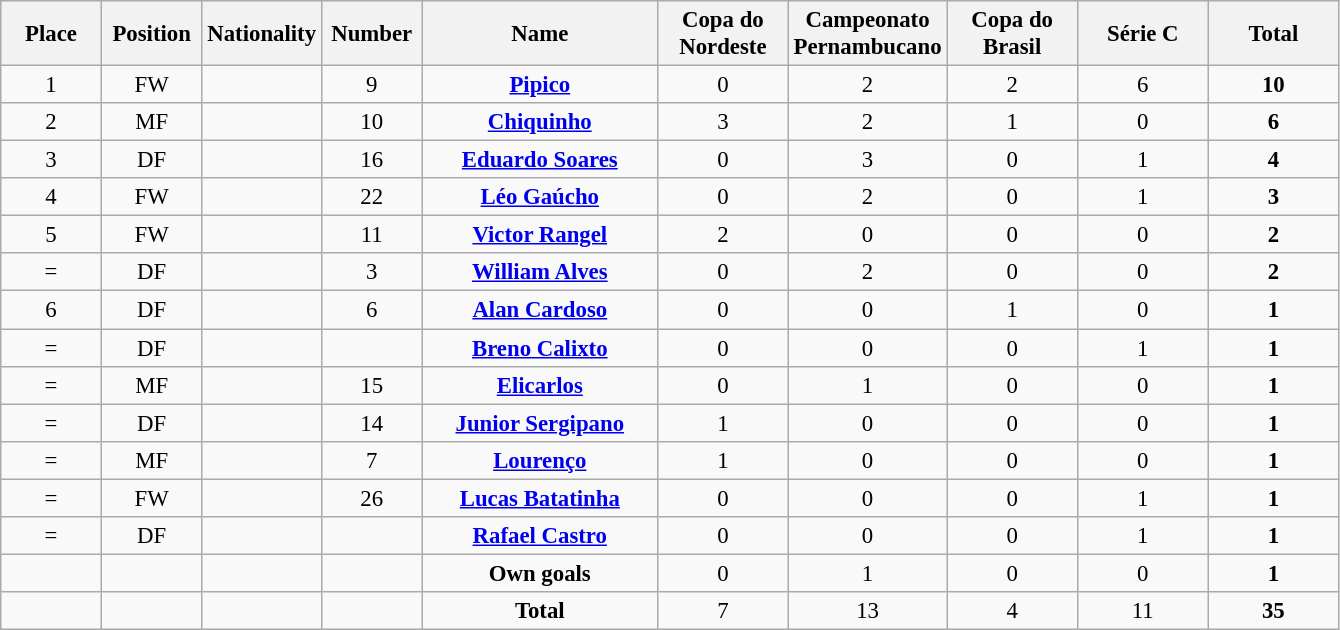<table class="wikitable" style="font-size: 95%; text-align: center;">
<tr>
<th width=60>Place</th>
<th width=60>Position</th>
<th width=60>Nationality</th>
<th width=60>Number</th>
<th width=150>Name</th>
<th width=80>Copa do Nordeste</th>
<th width=80>Campeonato Pernambucano</th>
<th width=80>Copa do Brasil</th>
<th width=80>Série C</th>
<th width=80>Total</th>
</tr>
<tr>
<td>1</td>
<td>FW</td>
<td></td>
<td>9</td>
<td><strong><a href='#'>Pipico</a></strong></td>
<td>0</td>
<td>2</td>
<td>2</td>
<td>6</td>
<td><strong>10</strong></td>
</tr>
<tr>
<td>2</td>
<td>MF</td>
<td></td>
<td>10</td>
<td><strong><a href='#'>Chiquinho</a></strong></td>
<td>3</td>
<td>2</td>
<td>1</td>
<td>0</td>
<td><strong>6</strong></td>
</tr>
<tr>
<td>3</td>
<td>DF</td>
<td></td>
<td>16</td>
<td><strong><a href='#'>Eduardo Soares</a></strong></td>
<td>0</td>
<td>3</td>
<td>0</td>
<td>1</td>
<td><strong>4</strong></td>
</tr>
<tr>
<td>4</td>
<td>FW</td>
<td></td>
<td>22</td>
<td><strong><a href='#'>Léo Gaúcho</a></strong></td>
<td>0</td>
<td>2</td>
<td>0</td>
<td>1</td>
<td><strong>3</strong></td>
</tr>
<tr>
<td>5</td>
<td>FW</td>
<td></td>
<td>11</td>
<td><strong><a href='#'>Victor Rangel</a></strong></td>
<td>2</td>
<td>0</td>
<td>0</td>
<td>0</td>
<td><strong>2</strong></td>
</tr>
<tr>
<td>=</td>
<td>DF</td>
<td></td>
<td>3</td>
<td><strong><a href='#'>William Alves</a></strong></td>
<td>0</td>
<td>2</td>
<td>0</td>
<td>0</td>
<td><strong>2</strong></td>
</tr>
<tr>
<td>6</td>
<td>DF</td>
<td></td>
<td>6</td>
<td><strong><a href='#'>Alan Cardoso</a></strong></td>
<td>0</td>
<td>0</td>
<td>1</td>
<td>0</td>
<td><strong>1</strong></td>
</tr>
<tr>
<td>=</td>
<td>DF</td>
<td></td>
<td></td>
<td><strong><a href='#'>Breno Calixto</a></strong></td>
<td>0</td>
<td>0</td>
<td>0</td>
<td>1</td>
<td><strong>1</strong></td>
</tr>
<tr>
<td>=</td>
<td>MF</td>
<td></td>
<td>15</td>
<td><strong><a href='#'>Elicarlos</a></strong></td>
<td>0</td>
<td>1</td>
<td>0</td>
<td>0</td>
<td><strong>1</strong></td>
</tr>
<tr>
<td>=</td>
<td>DF</td>
<td></td>
<td>14</td>
<td><strong><a href='#'>Junior Sergipano</a></strong></td>
<td>1</td>
<td>0</td>
<td>0</td>
<td>0</td>
<td><strong>1</strong></td>
</tr>
<tr>
<td>=</td>
<td>MF</td>
<td></td>
<td>7</td>
<td><strong><a href='#'>Lourenço</a></strong></td>
<td>1</td>
<td>0</td>
<td>0</td>
<td>0</td>
<td><strong>1</strong></td>
</tr>
<tr>
<td>=</td>
<td>FW</td>
<td></td>
<td>26</td>
<td><strong><a href='#'>Lucas Batatinha</a></strong></td>
<td>0</td>
<td>0</td>
<td>0</td>
<td>1</td>
<td><strong>1</strong></td>
</tr>
<tr>
<td>=</td>
<td>DF</td>
<td></td>
<td></td>
<td><strong><a href='#'>Rafael Castro</a></strong></td>
<td>0</td>
<td>0</td>
<td>0</td>
<td>1</td>
<td><strong>1</strong></td>
</tr>
<tr>
<td></td>
<td></td>
<td></td>
<td></td>
<td><strong>Own goals</strong></td>
<td>0</td>
<td>1</td>
<td>0</td>
<td>0</td>
<td><strong>1</strong></td>
</tr>
<tr>
<td></td>
<td></td>
<td></td>
<td></td>
<td><strong>Total</strong></td>
<td>7</td>
<td>13</td>
<td>4</td>
<td>11</td>
<td><strong>35</strong></td>
</tr>
</table>
